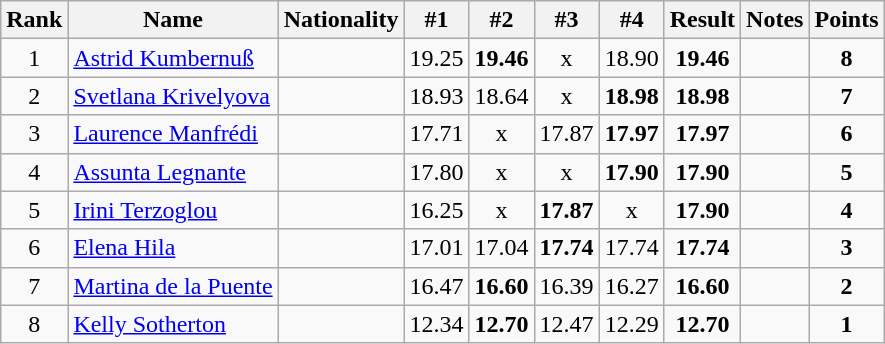<table class="wikitable sortable" style="text-align:center">
<tr>
<th>Rank</th>
<th>Name</th>
<th>Nationality</th>
<th>#1</th>
<th>#2</th>
<th>#3</th>
<th>#4</th>
<th>Result</th>
<th>Notes</th>
<th>Points</th>
</tr>
<tr>
<td>1</td>
<td align=left><a href='#'>Astrid Kumbernuß</a></td>
<td align=left></td>
<td>19.25</td>
<td><strong>19.46</strong></td>
<td>x</td>
<td>18.90</td>
<td><strong>19.46</strong></td>
<td></td>
<td><strong>8</strong></td>
</tr>
<tr>
<td>2</td>
<td align=left><a href='#'>Svetlana Krivelyova</a></td>
<td align=left></td>
<td>18.93</td>
<td>18.64</td>
<td>x</td>
<td><strong>18.98</strong></td>
<td><strong>18.98</strong></td>
<td></td>
<td><strong>7</strong></td>
</tr>
<tr>
<td>3</td>
<td align=left><a href='#'>Laurence Manfrédi</a></td>
<td align=left></td>
<td>17.71</td>
<td>x</td>
<td>17.87</td>
<td><strong>17.97</strong></td>
<td><strong>17.97</strong></td>
<td></td>
<td><strong>6</strong></td>
</tr>
<tr>
<td>4</td>
<td align=left><a href='#'>Assunta Legnante</a></td>
<td align=left></td>
<td>17.80</td>
<td>x</td>
<td>x</td>
<td><strong>17.90</strong></td>
<td><strong>17.90</strong></td>
<td></td>
<td><strong>5</strong></td>
</tr>
<tr>
<td>5</td>
<td align=left><a href='#'>Irini Terzoglou</a></td>
<td align=left></td>
<td>16.25</td>
<td>x</td>
<td><strong>17.87</strong></td>
<td>x</td>
<td><strong>17.90</strong></td>
<td></td>
<td><strong>4</strong></td>
</tr>
<tr>
<td>6</td>
<td align=left><a href='#'>Elena Hila</a></td>
<td align=left></td>
<td>17.01</td>
<td>17.04</td>
<td><strong>17.74</strong></td>
<td>17.74</td>
<td><strong>17.74</strong></td>
<td></td>
<td><strong>3</strong></td>
</tr>
<tr>
<td>7</td>
<td align=left><a href='#'>Martina de la Puente</a></td>
<td align=left></td>
<td>16.47</td>
<td><strong>16.60</strong></td>
<td>16.39</td>
<td>16.27</td>
<td><strong>16.60</strong></td>
<td></td>
<td><strong>2</strong></td>
</tr>
<tr>
<td>8</td>
<td align=left><a href='#'>Kelly Sotherton</a></td>
<td align=left></td>
<td>12.34</td>
<td><strong>12.70</strong></td>
<td>12.47</td>
<td>12.29</td>
<td><strong>12.70</strong></td>
<td></td>
<td><strong>1</strong></td>
</tr>
</table>
